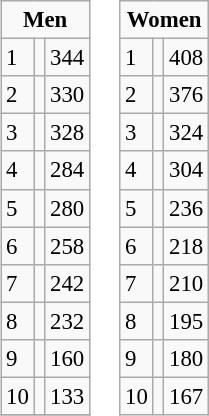<table style="margin: 1em auto;">
<tr ---- valign="top">
<td><br><table class="wikitable" style="font-size: 95%">
<tr>
<td colspan="3" align="center"><strong>Men</strong></td>
</tr>
<tr>
<td>1</td>
<td align="left"></td>
<td>344</td>
</tr>
<tr>
<td>2</td>
<td align="left"></td>
<td>330</td>
</tr>
<tr>
<td>3</td>
<td align="left"></td>
<td>328</td>
</tr>
<tr>
<td>4</td>
<td align="left"></td>
<td>284</td>
</tr>
<tr>
<td>5</td>
<td align="left"></td>
<td>280</td>
</tr>
<tr>
<td>6</td>
<td align="left"></td>
<td>258</td>
</tr>
<tr>
<td>7</td>
<td align="left"></td>
<td>242</td>
</tr>
<tr>
<td>8</td>
<td align="left"></td>
<td>232</td>
</tr>
<tr>
<td>9</td>
<td align="left"></td>
<td>160</td>
</tr>
<tr>
<td>10</td>
<td align="left"></td>
<td>133</td>
</tr>
<tr>
</tr>
</table>
</td>
<td><br><table class="wikitable" style="font-size: 95%">
<tr>
<td colspan="3" align="center"><strong>Women</strong></td>
</tr>
<tr>
<td>1</td>
<td align="left"></td>
<td>408</td>
</tr>
<tr>
<td>2</td>
<td align="left"></td>
<td>376</td>
</tr>
<tr>
<td>3</td>
<td align="left"></td>
<td>324</td>
</tr>
<tr>
<td>4</td>
<td align="left"></td>
<td>304</td>
</tr>
<tr>
<td>5</td>
<td align="left"></td>
<td>236</td>
</tr>
<tr>
<td>6</td>
<td align="left"></td>
<td>218</td>
</tr>
<tr>
<td>7</td>
<td align="left"></td>
<td>210</td>
</tr>
<tr>
<td>8</td>
<td align="left"></td>
<td>195</td>
</tr>
<tr>
<td>9</td>
<td align="left"></td>
<td>180</td>
</tr>
<tr>
<td>10</td>
<td align="left"></td>
<td>167</td>
</tr>
</table>
</td>
<td></td>
</tr>
</table>
